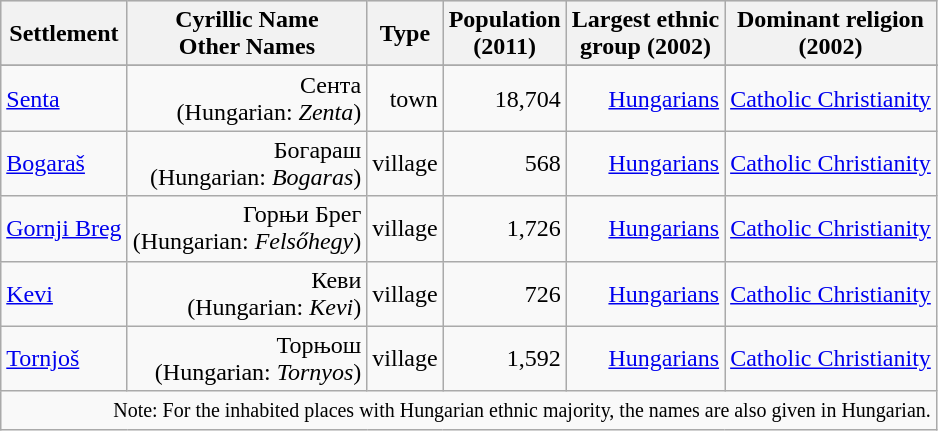<table class="wikitable" style="text-align: right;">
<tr bgcolor="#e0e0e0">
<th rowspan="1">Settlement</th>
<th colspan="1">Cyrillic Name<br>Other Names</th>
<th colspan="1">Type</th>
<th colspan="1">Population<br>(2011)</th>
<th colspan="1">Largest ethnic<br>group (2002)</th>
<th colspan="1">Dominant religion<br>(2002)</th>
</tr>
<tr bgcolor="#e0e0e0">
</tr>
<tr>
<td align="left"><a href='#'>Senta</a></td>
<td>Сента<br>(Hungarian: <em>Zenta</em>)</td>
<td>town</td>
<td>18,704</td>
<td><a href='#'>Hungarians</a></td>
<td><a href='#'>Catholic Christianity</a></td>
</tr>
<tr>
<td align="left"><a href='#'>Bogaraš</a></td>
<td>Богараш<br>(Hungarian: <em>Bogaras</em>)</td>
<td>village</td>
<td>568</td>
<td><a href='#'>Hungarians</a></td>
<td><a href='#'>Catholic Christianity</a></td>
</tr>
<tr>
<td align="left"><a href='#'>Gornji Breg</a></td>
<td>Горњи Брег<br>(Hungarian: <em>Felsőhegy</em>)</td>
<td>village</td>
<td>1,726</td>
<td><a href='#'>Hungarians</a></td>
<td><a href='#'>Catholic Christianity</a></td>
</tr>
<tr>
<td align="left"><a href='#'>Kevi</a></td>
<td>Кеви<br>(Hungarian: <em>Kevi</em>)</td>
<td>village</td>
<td>726</td>
<td><a href='#'>Hungarians</a></td>
<td><a href='#'>Catholic Christianity</a></td>
</tr>
<tr>
<td align="left"><a href='#'>Tornjoš</a></td>
<td>Торњош<br>(Hungarian: <em>Tornyos</em>)</td>
<td>village</td>
<td>1,592</td>
<td><a href='#'>Hungarians</a></td>
<td><a href='#'>Catholic Christianity</a></td>
</tr>
<tr>
<td colspan="19"><small>Note: For the inhabited places with Hungarian ethnic majority, the names are also given in Hungarian.</small></td>
</tr>
</table>
